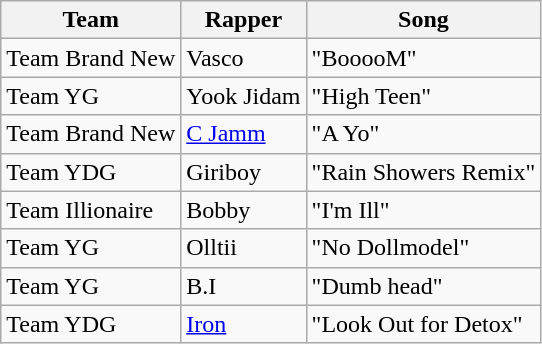<table class="wikitable">
<tr>
<th>Team</th>
<th>Rapper</th>
<th>Song</th>
</tr>
<tr>
<td>Team Brand New</td>
<td>Vasco</td>
<td>"BooooM"</td>
</tr>
<tr>
<td>Team YG</td>
<td>Yook Jidam</td>
<td>"High Teen"</td>
</tr>
<tr>
<td>Team Brand New</td>
<td><a href='#'>C Jamm</a></td>
<td>"A Yo"</td>
</tr>
<tr>
<td>Team YDG</td>
<td>Giriboy</td>
<td>"Rain Showers Remix"</td>
</tr>
<tr>
<td>Team Illionaire</td>
<td>Bobby</td>
<td>"I'm Ill"</td>
</tr>
<tr>
<td>Team YG</td>
<td>Olltii</td>
<td>"No Dollmodel"</td>
</tr>
<tr>
<td>Team YG</td>
<td>B.I</td>
<td>"Dumb head"</td>
</tr>
<tr>
<td>Team YDG</td>
<td><a href='#'>Iron</a></td>
<td>"Look Out for Detox"</td>
</tr>
</table>
